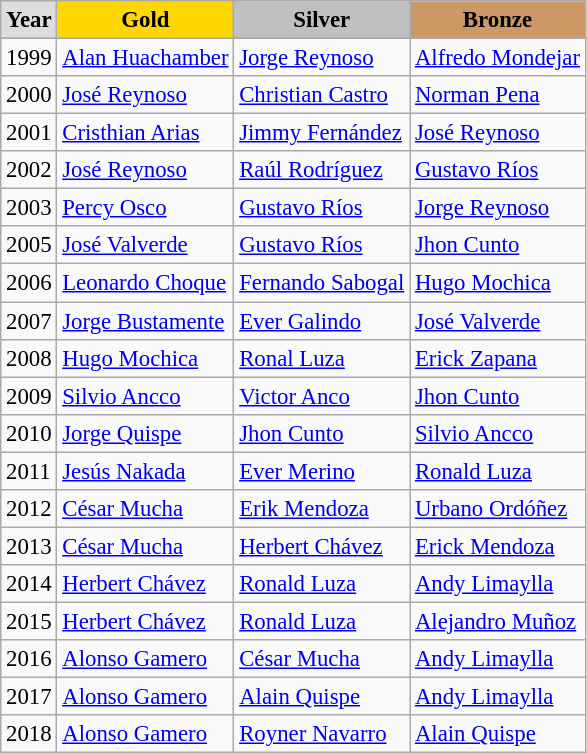<table class="wikitable sortable" style="font-size:95%">
<tr style="text-align:center; background:#e4e4e4; font-weight:bold;">
<td style="background:#ddd; ">Year</td>
<td style="background:gold; ">Gold</td>
<td style="background:silver; ">Silver</td>
<td style="background:#c96; ">Bronze</td>
</tr>
<tr style="background:#efefef;">
</tr>
<tr>
</tr>
<tr>
<td>1999</td>
<td><a href='#'>Alan Huachamber</a></td>
<td><a href='#'>Jorge Reynoso</a></td>
<td><a href='#'>Alfredo Mondejar</a></td>
</tr>
<tr>
<td>2000</td>
<td><a href='#'>José Reynoso</a></td>
<td><a href='#'>Christian Castro</a></td>
<td><a href='#'>Norman Pena</a></td>
</tr>
<tr>
<td>2001</td>
<td><a href='#'>Cristhian Arias</a></td>
<td><a href='#'>Jimmy Fernández</a></td>
<td><a href='#'>José Reynoso</a></td>
</tr>
<tr>
<td>2002</td>
<td><a href='#'>José Reynoso</a></td>
<td><a href='#'>Raúl Rodríguez</a></td>
<td><a href='#'>Gustavo Ríos</a></td>
</tr>
<tr>
<td>2003</td>
<td><a href='#'>Percy Osco</a></td>
<td><a href='#'>Gustavo Ríos</a></td>
<td><a href='#'>Jorge Reynoso</a></td>
</tr>
<tr>
<td>2005</td>
<td><a href='#'>José Valverde</a></td>
<td><a href='#'>Gustavo Ríos</a></td>
<td><a href='#'>Jhon Cunto</a></td>
</tr>
<tr>
<td>2006</td>
<td><a href='#'>Leonardo Choque</a></td>
<td><a href='#'>Fernando Sabogal</a></td>
<td><a href='#'>Hugo Mochica</a></td>
</tr>
<tr>
<td>2007</td>
<td><a href='#'>Jorge Bustamente</a></td>
<td><a href='#'>Ever Galindo</a></td>
<td><a href='#'>José Valverde</a></td>
</tr>
<tr>
<td>2008</td>
<td><a href='#'>Hugo Mochica</a></td>
<td><a href='#'>Ronal Luza</a></td>
<td><a href='#'>Erick Zapana</a></td>
</tr>
<tr ->
<td>2009</td>
<td><a href='#'>Silvio Ancco</a></td>
<td><a href='#'>Victor Anco</a></td>
<td><a href='#'>Jhon Cunto</a></td>
</tr>
<tr>
<td>2010</td>
<td><a href='#'>Jorge Quispe</a></td>
<td><a href='#'>Jhon Cunto</a></td>
<td><a href='#'>Silvio Ancco</a></td>
</tr>
<tr>
<td>2011</td>
<td><a href='#'>Jesús Nakada</a></td>
<td><a href='#'>Ever Merino</a></td>
<td><a href='#'>Ronald Luza</a></td>
</tr>
<tr>
<td>2012</td>
<td><a href='#'>César Mucha</a></td>
<td><a href='#'>Erik Mendoza</a></td>
<td><a href='#'>Urbano Ordóñez</a></td>
</tr>
<tr>
<td>2013</td>
<td><a href='#'>César Mucha</a></td>
<td><a href='#'>Herbert Chávez</a></td>
<td><a href='#'>Erick Mendoza</a></td>
</tr>
<tr>
<td>2014</td>
<td><a href='#'>Herbert Chávez</a></td>
<td><a href='#'>Ronald Luza</a></td>
<td><a href='#'>Andy Limaylla</a></td>
</tr>
<tr>
<td>2015</td>
<td><a href='#'>Herbert Chávez</a></td>
<td><a href='#'>Ronald Luza</a></td>
<td><a href='#'>Alejandro Muñoz</a></td>
</tr>
<tr>
<td>2016</td>
<td><a href='#'>Alonso Gamero</a></td>
<td><a href='#'>César Mucha</a></td>
<td><a href='#'>Andy Limaylla</a></td>
</tr>
<tr>
<td>2017</td>
<td><a href='#'>Alonso Gamero</a></td>
<td><a href='#'>Alain Quispe</a></td>
<td><a href='#'>Andy Limaylla</a></td>
</tr>
<tr>
<td>2018</td>
<td><a href='#'>Alonso Gamero</a></td>
<td><a href='#'>Royner Navarro</a></td>
<td><a href='#'>Alain Quispe</a></td>
</tr>
</table>
